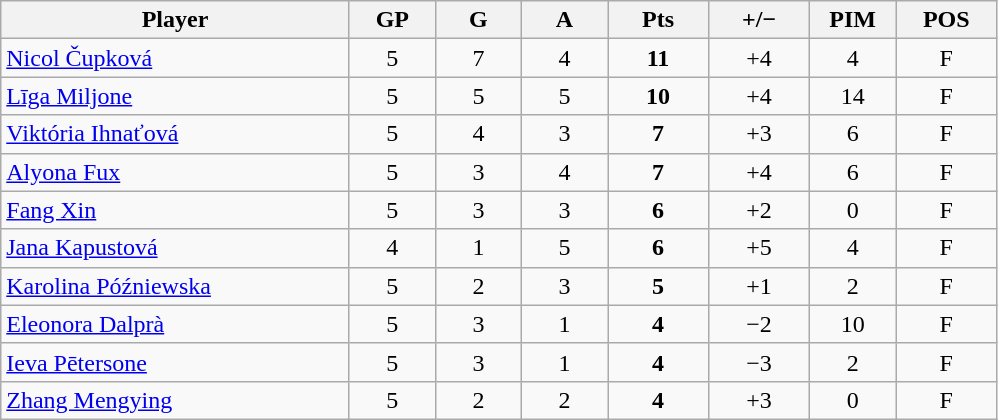<table class="wikitable sortable" style="text-align:center;">
<tr>
<th style="width:225px;">Player</th>
<th style="width:50px;">GP</th>
<th style="width:50px;">G</th>
<th style="width:50px;">A</th>
<th style="width:60px;">Pts</th>
<th style="width:60px;">+/−</th>
<th style="width:50px;">PIM</th>
<th style="width:60px;">POS</th>
</tr>
<tr>
<td style="text-align:left;"> <a href='#'>Nicol Čupková</a></td>
<td>5</td>
<td>7</td>
<td>4</td>
<td><strong>11</strong></td>
<td>+4</td>
<td>4</td>
<td>F</td>
</tr>
<tr>
<td style="text-align:left;"> <a href='#'>Līga Miljone</a></td>
<td>5</td>
<td>5</td>
<td>5</td>
<td><strong>10</strong></td>
<td>+4</td>
<td>14</td>
<td>F</td>
</tr>
<tr>
<td style="text-align:left;"> <a href='#'>Viktória Ihnaťová</a></td>
<td>5</td>
<td>4</td>
<td>3</td>
<td><strong>7</strong></td>
<td>+3</td>
<td>6</td>
<td>F</td>
</tr>
<tr>
<td style="text-align:left;"> <a href='#'>Alyona Fux</a></td>
<td>5</td>
<td>3</td>
<td>4</td>
<td><strong>7</strong></td>
<td>+4</td>
<td>6</td>
<td>F</td>
</tr>
<tr>
<td style="text-align:left;"> <a href='#'>Fang Xin</a></td>
<td>5</td>
<td>3</td>
<td>3</td>
<td><strong>6</strong></td>
<td>+2</td>
<td>0</td>
<td>F</td>
</tr>
<tr>
<td style="text-align:left;"> <a href='#'>Jana Kapustová</a></td>
<td>4</td>
<td>1</td>
<td>5</td>
<td><strong>6</strong></td>
<td>+5</td>
<td>4</td>
<td>F</td>
</tr>
<tr>
<td style="text-align:left;"> <a href='#'>Karolina Późniewska</a></td>
<td>5</td>
<td>2</td>
<td>3</td>
<td><strong>5</strong></td>
<td>+1</td>
<td>2</td>
<td>F</td>
</tr>
<tr>
<td style="text-align:left;"> <a href='#'>Eleonora Dalprà</a></td>
<td>5</td>
<td>3</td>
<td>1</td>
<td><strong>4</strong></td>
<td>−2</td>
<td>10</td>
<td>F</td>
</tr>
<tr>
<td style="text-align:left;"> <a href='#'>Ieva Pētersone</a></td>
<td>5</td>
<td>3</td>
<td>1</td>
<td><strong>4</strong></td>
<td>−3</td>
<td>2</td>
<td>F</td>
</tr>
<tr>
<td style="text-align:left;"> <a href='#'>Zhang Mengying</a></td>
<td>5</td>
<td>2</td>
<td>2</td>
<td><strong>4</strong></td>
<td>+3</td>
<td>0</td>
<td>F</td>
</tr>
</table>
